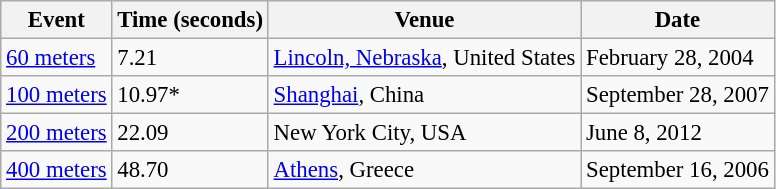<table class="wikitable" style="font-size:95%;">
<tr ">
<th>Event</th>
<th>Time (seconds)</th>
<th>Venue</th>
<th>Date</th>
</tr>
<tr>
<td><a href='#'>60 meters</a></td>
<td>7.21</td>
<td><a href='#'>Lincoln, Nebraska</a>, United States</td>
<td>February 28, 2004</td>
</tr>
<tr>
<td><a href='#'>100 meters</a></td>
<td>10.97*</td>
<td><a href='#'>Shanghai</a>, China</td>
<td>September 28, 2007</td>
</tr>
<tr>
<td><a href='#'>200 meters</a></td>
<td>22.09</td>
<td>New York City, USA</td>
<td>June 8, 2012</td>
</tr>
<tr>
<td><a href='#'>400 meters</a></td>
<td>48.70 <strong></strong></td>
<td><a href='#'>Athens</a>, Greece</td>
<td>September 16, 2006</td>
</tr>
</table>
